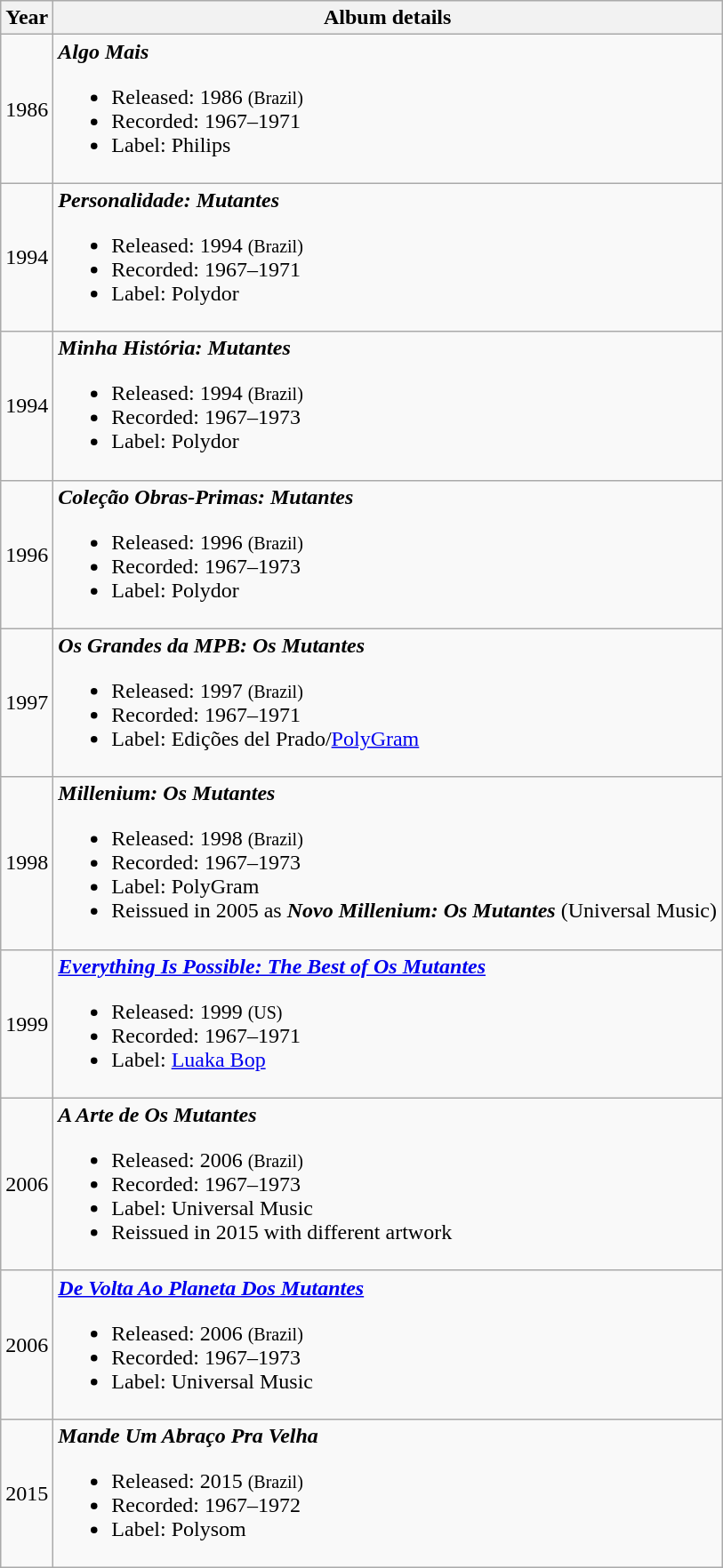<table class="wikitable">
<tr>
<th>Year</th>
<th>Album details</th>
</tr>
<tr>
<td>1986</td>
<td><strong><em>Algo Mais</em></strong><br><ul><li>Released: 1986 <small>(Brazil)</small></li><li>Recorded: 1967–1971</li><li>Label: Philips</li></ul></td>
</tr>
<tr>
<td>1994</td>
<td><strong><em>Personalidade: Mutantes</em></strong><br><ul><li>Released: 1994 <small>(Brazil)</small></li><li>Recorded: 1967–1971</li><li>Label: Polydor</li></ul></td>
</tr>
<tr>
<td>1994</td>
<td><strong><em>Minha História: Mutantes</em></strong><br><ul><li>Released: 1994 <small>(Brazil)</small></li><li>Recorded: 1967–1973</li><li>Label: Polydor</li></ul></td>
</tr>
<tr>
<td>1996</td>
<td><strong><em>Coleção Obras-Primas: Mutantes</em></strong><br><ul><li>Released: 1996 <small>(Brazil)</small></li><li>Recorded: 1967–1973</li><li>Label: Polydor</li></ul></td>
</tr>
<tr>
<td>1997</td>
<td><strong><em>Os Grandes da MPB: Os Mutantes</em></strong><br><ul><li>Released: 1997 <small>(Brazil)</small></li><li>Recorded: 1967–1971</li><li>Label: Edições del Prado/<a href='#'>PolyGram</a></li></ul></td>
</tr>
<tr>
<td>1998</td>
<td><strong><em>Millenium: Os Mutantes</em></strong><br><ul><li>Released: 1998 <small>(Brazil)</small></li><li>Recorded: 1967–1973</li><li>Label: PolyGram</li><li>Reissued in 2005 as <strong><em>Novo Millenium: Os Mutantes</em></strong> (Universal Music)</li></ul></td>
</tr>
<tr>
<td>1999</td>
<td><strong><em><a href='#'>Everything Is Possible: The Best of Os Mutantes</a></em></strong><br><ul><li>Released: 1999 <small>(US)</small></li><li>Recorded: 1967–1971</li><li>Label: <a href='#'>Luaka Bop</a></li></ul></td>
</tr>
<tr>
<td>2006</td>
<td><strong><em>A Arte de Os Mutantes</em></strong><br><ul><li>Released: 2006 <small>(Brazil)</small></li><li>Recorded: 1967–1973</li><li>Label: Universal Music</li><li>Reissued in 2015 with different artwork</li></ul></td>
</tr>
<tr>
<td>2006</td>
<td><strong><em><a href='#'>De Volta Ao Planeta Dos Mutantes</a></em></strong><br><ul><li>Released: 2006 <small>(Brazil)</small></li><li>Recorded: 1967–1973</li><li>Label: Universal Music</li></ul></td>
</tr>
<tr>
<td>2015</td>
<td><strong><em>Mande Um Abraço Pra Velha</em></strong><br><ul><li>Released: 2015 <small>(Brazil)</small></li><li>Recorded: 1967–1972</li><li>Label: Polysom</li></ul></td>
</tr>
</table>
